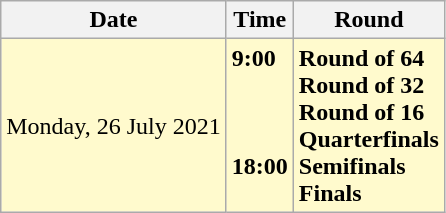<table class="wikitable">
<tr>
<th>Date</th>
<th>Time</th>
<th>Round</th>
</tr>
<tr style=background:lemonchiffon>
<td>Monday, 26 July 2021</td>
<td><strong>9:00</strong><br> <br> <br> <br><strong>18:00</strong><br> </td>
<td><strong>Round of 64</strong><br><strong>Round of 32</strong><br><strong>Round of 16</strong><br><strong>Quarterfinals</strong><br><strong>Semifinals</strong><br><strong>Finals</strong></td>
</tr>
</table>
